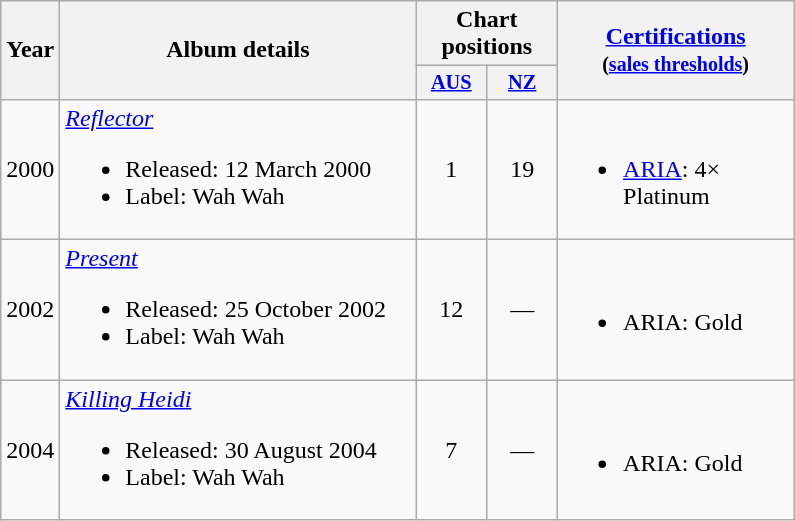<table class="wikitable">
<tr>
<th rowspan="2">Year</th>
<th rowspan="2" width="230">Album details</th>
<th colspan="2">Chart positions</th>
<th rowspan="2" width="150"><a href='#'>Certifications</a><br><small>(<a href='#'>sales thresholds</a>)</small></th>
</tr>
<tr>
<th style="width:3em;font-size:85%"><a href='#'>AUS</a><br></th>
<th style="width:3em;font-size:85%"><a href='#'>NZ</a><br></th>
</tr>
<tr>
<td>2000</td>
<td><em><a href='#'>Reflector</a></em><br><ul><li>Released: 12 March 2000</li><li>Label: Wah Wah</li></ul></td>
<td align="center">1</td>
<td align="center">19</td>
<td><br><ul><li><a href='#'>ARIA</a>: 4× Platinum</li></ul></td>
</tr>
<tr>
<td>2002</td>
<td><em><a href='#'>Present</a></em><br><ul><li>Released: 25 October 2002</li><li>Label: Wah Wah</li></ul></td>
<td align="center">12</td>
<td align="center">—</td>
<td><br><ul><li>ARIA: Gold</li></ul></td>
</tr>
<tr>
<td>2004</td>
<td><em><a href='#'>Killing Heidi</a></em><br><ul><li>Released: 30 August 2004</li><li>Label: Wah Wah</li></ul></td>
<td align="center">7</td>
<td align="center">—</td>
<td><br><ul><li>ARIA: Gold</li></ul></td>
</tr>
</table>
